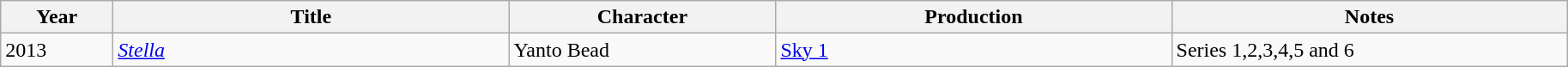<table class="wikitable">
<tr>
<th scope="col" width="80">Year</th>
<th scope="col" width="300">Title</th>
<th scope="col" width="200">Character</th>
<th scope="col" width="300">Production</th>
<th scope="col" width="300">Notes</th>
</tr>
<tr>
<td>2013</td>
<td><em><a href='#'>Stella</a></em></td>
<td>Yanto Bead</td>
<td><a href='#'>Sky 1</a></td>
<td>Series 1,2,3,4,5 and 6</td>
</tr>
</table>
